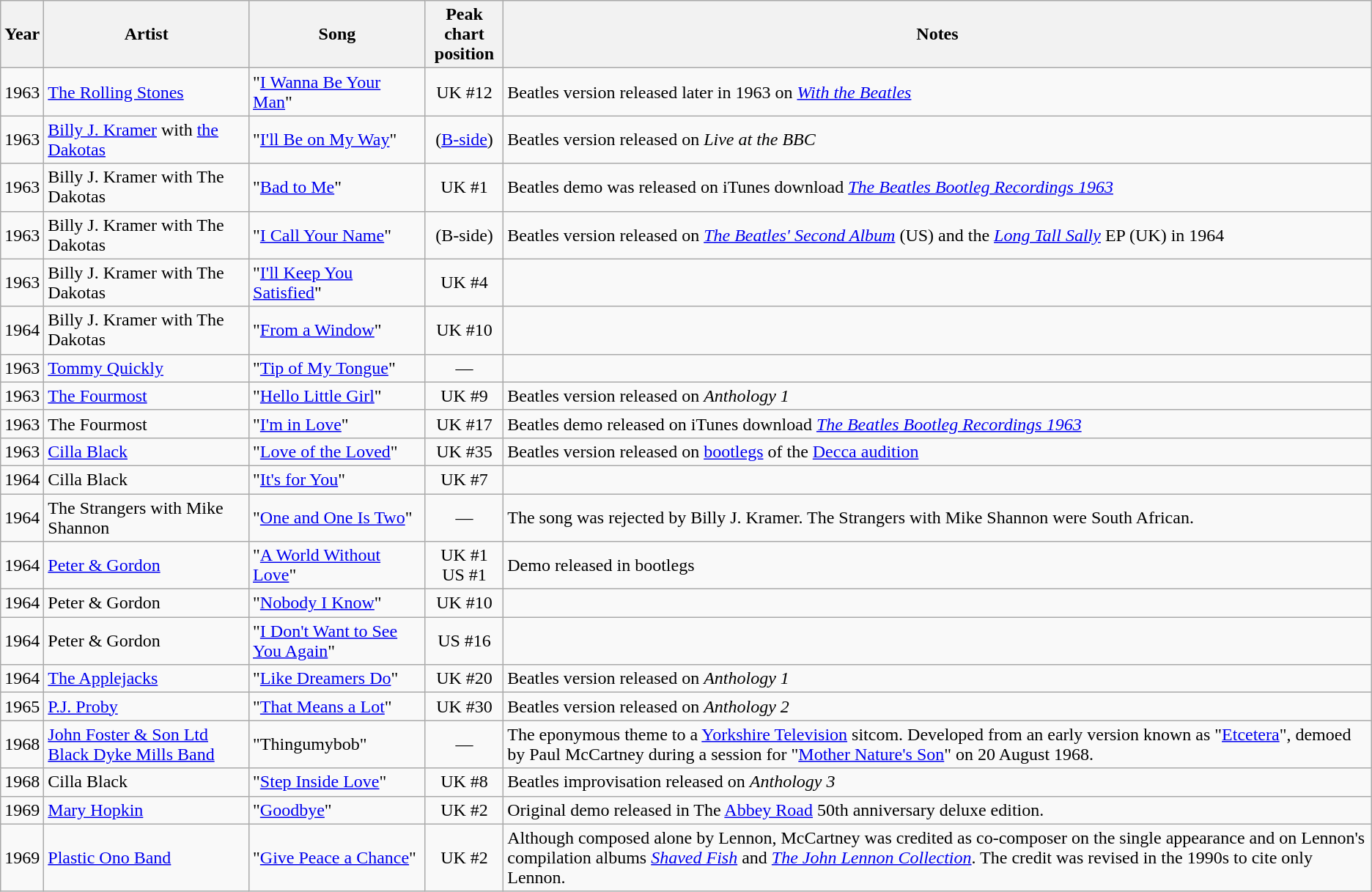<table class="wikitable">
<tr>
<th>Year</th>
<th>Artist</th>
<th>Song</th>
<th>Peak chart<br>position</th>
<th>Notes</th>
</tr>
<tr>
<td>1963</td>
<td><a href='#'>The Rolling Stones</a></td>
<td>"<a href='#'>I Wanna Be Your Man</a>"</td>
<td style="text-align:center;">UK #12</td>
<td>Beatles version released later in 1963 on <em><a href='#'>With the Beatles</a></em></td>
</tr>
<tr>
<td>1963</td>
<td><a href='#'>Billy J. Kramer</a> with <a href='#'>the Dakotas</a></td>
<td>"<a href='#'>I'll Be on My Way</a>"</td>
<td style="text-align:center;">(<a href='#'>B-side</a>)</td>
<td>Beatles version released on <em>Live at the BBC</em></td>
</tr>
<tr>
<td>1963</td>
<td>Billy J. Kramer with The Dakotas</td>
<td>"<a href='#'>Bad to Me</a>"</td>
<td style="text-align:center;">UK #1</td>
<td>Beatles demo was released on iTunes download <em><a href='#'>The Beatles Bootleg Recordings 1963</a></em></td>
</tr>
<tr>
<td>1963</td>
<td>Billy J. Kramer with The Dakotas</td>
<td>"<a href='#'>I Call Your Name</a>"</td>
<td style="text-align:center;">(B-side)</td>
<td>Beatles version released on <em><a href='#'>The Beatles' Second Album</a></em> (US) and the <a href='#'><em>Long Tall Sally</em></a> EP (UK) in 1964</td>
</tr>
<tr>
<td>1963</td>
<td>Billy J. Kramer with The Dakotas</td>
<td>"<a href='#'>I'll Keep You Satisfied</a>"</td>
<td style="text-align:center;">UK #4</td>
<td></td>
</tr>
<tr>
<td>1964</td>
<td>Billy J. Kramer with The Dakotas</td>
<td>"<a href='#'>From a Window</a>"</td>
<td style="text-align:center;">UK #10</td>
<td></td>
</tr>
<tr>
<td>1963</td>
<td><a href='#'>Tommy Quickly</a></td>
<td>"<a href='#'>Tip of My Tongue</a>"</td>
<td style="text-align:center;">—</td>
<td></td>
</tr>
<tr>
<td>1963</td>
<td><a href='#'>The Fourmost</a></td>
<td>"<a href='#'>Hello Little Girl</a>"</td>
<td style="text-align:center;">UK #9</td>
<td>Beatles version released on <em>Anthology 1</em></td>
</tr>
<tr>
<td>1963</td>
<td>The Fourmost</td>
<td>"<a href='#'>I'm in Love</a>"</td>
<td style="text-align:center;">UK #17</td>
<td>Beatles demo released on iTunes download <em><a href='#'>The Beatles Bootleg Recordings 1963</a></em></td>
</tr>
<tr>
<td>1963</td>
<td><a href='#'>Cilla Black</a></td>
<td>"<a href='#'>Love of the Loved</a>"</td>
<td style="text-align:center;">UK #35</td>
<td>Beatles version released on <a href='#'>bootlegs</a> of the <a href='#'>Decca audition</a></td>
</tr>
<tr>
<td>1964</td>
<td>Cilla Black</td>
<td>"<a href='#'>It's for You</a>"</td>
<td style="text-align:center;">UK #7</td>
<td></td>
</tr>
<tr>
<td>1964</td>
<td>The Strangers with Mike Shannon</td>
<td>"<a href='#'>One and One Is Two</a>"</td>
<td style="text-align:center;">—</td>
<td>The song was rejected by Billy J. Kramer. The Strangers with Mike Shannon were South African.</td>
</tr>
<tr>
<td>1964</td>
<td><a href='#'>Peter & Gordon</a></td>
<td>"<a href='#'>A World Without Love</a>"</td>
<td style="text-align:center;">UK #1 <br> US #1</td>
<td>Demo released in bootlegs</td>
</tr>
<tr>
<td>1964</td>
<td>Peter & Gordon</td>
<td>"<a href='#'>Nobody I Know</a>"</td>
<td style="text-align:center;">UK #10</td>
<td></td>
</tr>
<tr>
<td>1964</td>
<td>Peter & Gordon</td>
<td>"<a href='#'>I Don't Want to See You Again</a>"</td>
<td style="text-align:center;">US #16</td>
<td></td>
</tr>
<tr>
<td>1964</td>
<td><a href='#'>The Applejacks</a></td>
<td>"<a href='#'>Like Dreamers Do</a>"</td>
<td style="text-align:center;">UK #20</td>
<td>Beatles version released on <em>Anthology 1</em></td>
</tr>
<tr>
<td>1965</td>
<td><a href='#'>P.J. Proby</a></td>
<td>"<a href='#'>That Means a Lot</a>"</td>
<td style="text-align:center;">UK #30</td>
<td>Beatles version released on <em>Anthology 2</em></td>
</tr>
<tr>
<td>1968</td>
<td><a href='#'>John Foster & Son Ltd Black Dyke Mills Band</a></td>
<td>"Thingumybob"</td>
<td style="text-align:center;">—</td>
<td>The eponymous theme to a <a href='#'>Yorkshire Television</a> sitcom. Developed from an early version known as "<a href='#'>Etcetera</a>", demoed by Paul McCartney during a session for "<a href='#'>Mother Nature's Son</a>" on 20 August 1968.</td>
</tr>
<tr>
<td>1968</td>
<td>Cilla Black</td>
<td>"<a href='#'>Step Inside Love</a>"</td>
<td style="text-align:center;">UK #8</td>
<td>Beatles improvisation released on <em>Anthology 3</em></td>
</tr>
<tr>
<td>1969</td>
<td><a href='#'>Mary Hopkin</a></td>
<td>"<a href='#'>Goodbye</a>"</td>
<td style="text-align:center;">UK #2</td>
<td>Original demo released in The <a href='#'>Abbey Road</a> 50th anniversary deluxe edition.</td>
</tr>
<tr>
<td>1969</td>
<td><a href='#'>Plastic Ono Band</a></td>
<td>"<a href='#'>Give Peace a Chance</a>"</td>
<td style="text-align:center;">UK #2</td>
<td>Although composed alone by Lennon, McCartney was credited as co-composer on the single appearance and on Lennon's compilation albums <em><a href='#'>Shaved Fish</a></em> and <em><a href='#'>The John Lennon Collection</a></em>. The credit was revised in the 1990s to cite only Lennon.</td>
</tr>
</table>
